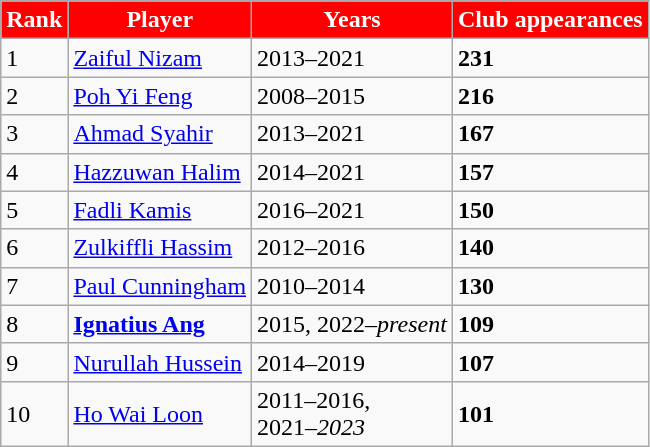<table class="wikitable">
<tr>
<th style="background-color:red; color:white;">Rank</th>
<th style="background-color:red; color:white;">Player</th>
<th style="background-color:red; color:white;">Years</th>
<th style="background-color:red; color:white;">Club appearances</th>
</tr>
<tr>
<td>1</td>
<td> <a href='#'>Zaiful Nizam</a></td>
<td>2013–2021</td>
<td><strong>231</strong></td>
</tr>
<tr>
<td>2</td>
<td> <a href='#'>Poh Yi Feng</a></td>
<td>2008–2015</td>
<td><strong>216</strong></td>
</tr>
<tr>
<td>3</td>
<td> <a href='#'>Ahmad Syahir</a></td>
<td>2013–2021</td>
<td><strong>167</strong></td>
</tr>
<tr>
<td>4</td>
<td> <a href='#'>Hazzuwan Halim</a></td>
<td>2014–2021</td>
<td><strong>157</strong></td>
</tr>
<tr>
<td>5</td>
<td> <a href='#'>Fadli Kamis</a></td>
<td>2016–2021</td>
<td><strong>150</strong></td>
</tr>
<tr>
<td>6</td>
<td> <a href='#'>Zulkiffli Hassim</a></td>
<td>2012–2016</td>
<td><strong>140</strong></td>
</tr>
<tr>
<td>7</td>
<td> <a href='#'>Paul Cunningham</a></td>
<td>2010–2014</td>
<td><strong>130</strong></td>
</tr>
<tr>
<td>8</td>
<td><strong> <a href='#'>Ignatius Ang</a></strong></td>
<td>2015, 2022–<em>present</em></td>
<td><strong>109</strong></td>
</tr>
<tr>
<td>9</td>
<td> <a href='#'>Nurullah Hussein</a></td>
<td>2014–2019</td>
<td><strong>107</strong></td>
</tr>
<tr>
<td>10</td>
<td> <a href='#'>Ho Wai Loon</a></td>
<td>2011–2016,<br>2021–<em>2023</em></td>
<td><strong>101</strong></td>
</tr>
</table>
